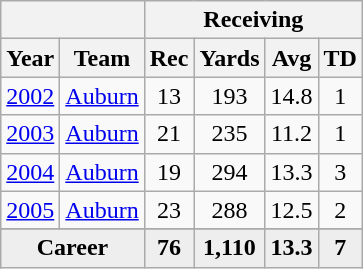<table class="wikitable" style="text-align:center;">
<tr>
<th colspan="2"></th>
<th colspan="4">Receiving</th>
</tr>
<tr>
<th>Year</th>
<th>Team</th>
<th>Rec</th>
<th>Yards</th>
<th>Avg</th>
<th>TD</th>
</tr>
<tr>
<td><a href='#'>2002</a></td>
<td><a href='#'>Auburn</a></td>
<td>13</td>
<td>193</td>
<td>14.8</td>
<td>1</td>
</tr>
<tr>
<td><a href='#'>2003</a></td>
<td><a href='#'>Auburn</a></td>
<td>21</td>
<td>235</td>
<td>11.2</td>
<td>1</td>
</tr>
<tr>
<td><a href='#'>2004</a></td>
<td><a href='#'>Auburn</a></td>
<td>19</td>
<td>294</td>
<td>13.3</td>
<td>3</td>
</tr>
<tr>
<td><a href='#'>2005</a></td>
<td><a href='#'>Auburn</a></td>
<td>23</td>
<td>288</td>
<td>12.5</td>
<td>2</td>
</tr>
<tr>
</tr>
<tr style="background:#eee; font-weight:bold; color:black;">
<td colspan=2>Career</td>
<td>76</td>
<td>1,110</td>
<td>13.3</td>
<td>7</td>
</tr>
</table>
